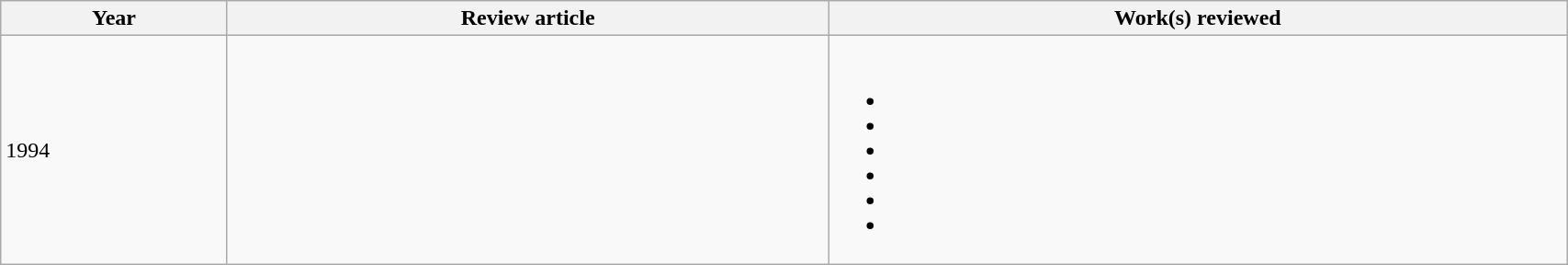<table class='wikitable sortable' width='90%'>
<tr>
<th>Year</th>
<th class='unsortable'>Review article</th>
<th class='unsortable'>Work(s) reviewed</th>
</tr>
<tr>
<td>1994</td>
<td></td>
<td><br><ul><li></li><li></li><li></li><li></li><li></li><li></li></ul></td>
</tr>
</table>
